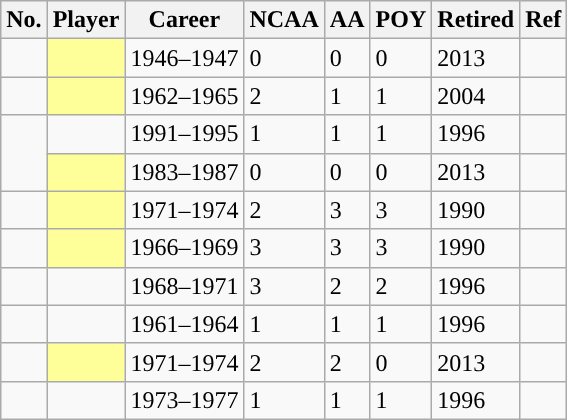<table class="wikitable sortable" >
<tr bgcolor="#efefef">
<th style="background-color:#">No.</th>
<th style="background-color:#">Player</th>
<th style="background-color:#">Career</th>
<th style="background-color:#">NCAA</th>
<th style="background-color:#">AA</th>
<th style="background-color:#">POY</th>
<th style="background-color:#">Retired</th>
<th class="unsortable" style="background-color:#">Ref</th>
</tr>
<tr>
<td></td>
<td style="background:#FFFF99;"></td>
<td>1946–1947</td>
<td>0</td>
<td>0</td>
<td>0</td>
<td>2013</td>
<td></td>
</tr>
<tr>
<td></td>
<td style="background:#FFFF99;"></td>
<td>1962–1965</td>
<td>2</td>
<td>1</td>
<td>1</td>
<td>2004</td>
<td></td>
</tr>
<tr>
<td rowspan=2></td>
<td></td>
<td>1991–1995</td>
<td>1</td>
<td>1</td>
<td>1</td>
<td>1996</td>
<td></td>
</tr>
<tr>
<td style="background:#FFFF99;"></td>
<td>1983–1987</td>
<td>0</td>
<td>0</td>
<td>0</td>
<td>2013</td>
<td></td>
</tr>
<tr>
<td></td>
<td style="background:#FFFF99;"></td>
<td>1971–1974</td>
<td>2</td>
<td>3</td>
<td>3</td>
<td>1990</td>
<td></td>
</tr>
<tr>
<td></td>
<td style="background:#FFFF99;"></td>
<td>1966–1969</td>
<td>3</td>
<td>3</td>
<td>3</td>
<td>1990</td>
<td></td>
</tr>
<tr>
<td></td>
<td></td>
<td>1968–1971</td>
<td>3</td>
<td>2</td>
<td>2</td>
<td>1996</td>
<td></td>
</tr>
<tr>
<td></td>
<td></td>
<td>1961–1964</td>
<td>1</td>
<td>1</td>
<td>1</td>
<td>1996</td>
<td></td>
</tr>
<tr>
<td></td>
<td style="background:#FFFF99;"></td>
<td>1971–1974</td>
<td>2</td>
<td>2</td>
<td>0</td>
<td>2013</td>
<td></td>
</tr>
<tr>
<td></td>
<td></td>
<td>1973–1977</td>
<td>1</td>
<td>1</td>
<td>1</td>
<td>1996</td>
<td></td>
</tr>
</table>
